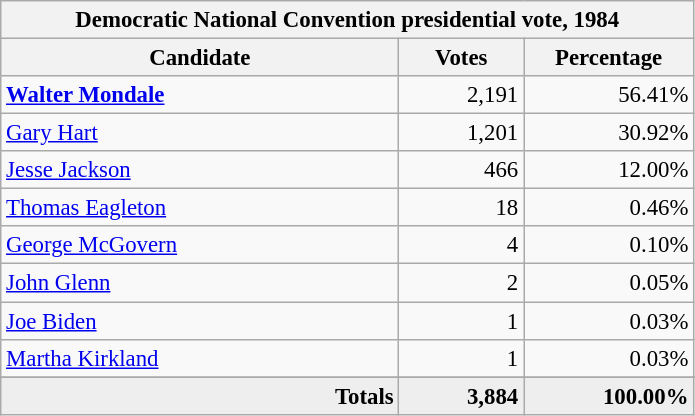<table class="wikitable" style="font-size:95%;">
<tr>
<th colspan="3">Democratic National Convention presidential vote, 1984</th>
</tr>
<tr>
<th style="width: 17em">Candidate</th>
<th style="width: 5em">Votes</th>
<th style="width: 7em">Percentage</th>
</tr>
<tr>
<td><strong><a href='#'>Walter Mondale</a></strong></td>
<td align="right">2,191</td>
<td align="right">56.41%</td>
</tr>
<tr>
<td><a href='#'>Gary Hart</a></td>
<td align="right">1,201</td>
<td align="right">30.92%</td>
</tr>
<tr>
<td><a href='#'>Jesse Jackson</a></td>
<td align="right">466</td>
<td align="right">12.00%</td>
</tr>
<tr>
<td><a href='#'>Thomas Eagleton</a></td>
<td align="right">18</td>
<td align="right">0.46%</td>
</tr>
<tr>
<td><a href='#'>George McGovern</a></td>
<td align="right">4</td>
<td align="right">0.10%</td>
</tr>
<tr>
<td><a href='#'>John Glenn</a></td>
<td align="right">2</td>
<td align="right">0.05%</td>
</tr>
<tr>
<td><a href='#'>Joe Biden</a></td>
<td align="right">1</td>
<td align="right">0.03%</td>
</tr>
<tr>
<td><a href='#'>Martha Kirkland</a></td>
<td align="right">1</td>
<td align="right">0.03%</td>
</tr>
<tr>
</tr>
<tr bgcolor="#EEEEEE">
<td align="right"><strong>Totals</strong></td>
<td align="right"><strong>3,884</strong></td>
<td align="right"><strong>100.00%</strong></td>
</tr>
</table>
